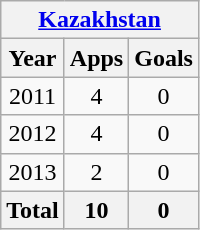<table class="wikitable" style="text-align:center">
<tr>
<th colspan=3><a href='#'>Kazakhstan</a></th>
</tr>
<tr>
<th>Year</th>
<th>Apps</th>
<th>Goals</th>
</tr>
<tr>
<td>2011</td>
<td>4</td>
<td>0</td>
</tr>
<tr>
<td>2012</td>
<td>4</td>
<td>0</td>
</tr>
<tr>
<td>2013</td>
<td>2</td>
<td>0</td>
</tr>
<tr>
<th>Total</th>
<th>10</th>
<th>0</th>
</tr>
</table>
